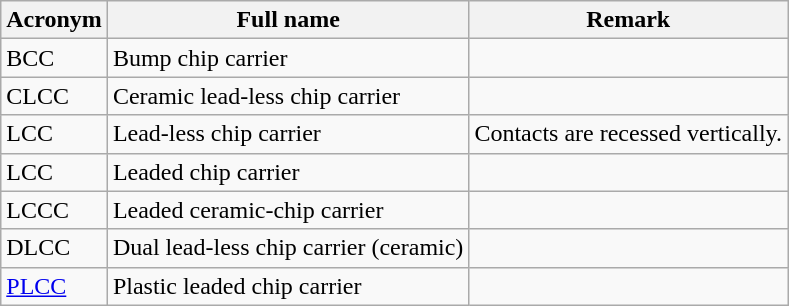<table class="wikitable">
<tr>
<th>Acronym</th>
<th>Full name</th>
<th>Remark</th>
</tr>
<tr>
<td>BCC</td>
<td>Bump chip carrier</td>
<td></td>
</tr>
<tr>
<td>CLCC</td>
<td>Ceramic lead-less chip carrier</td>
<td></td>
</tr>
<tr>
<td>LCC</td>
<td>Lead-less chip carrier</td>
<td>Contacts are recessed vertically.</td>
</tr>
<tr>
<td>LCC</td>
<td>Leaded chip carrier</td>
<td></td>
</tr>
<tr>
<td>LCCC</td>
<td>Leaded ceramic-chip carrier</td>
<td></td>
</tr>
<tr>
<td>DLCC</td>
<td>Dual lead-less chip carrier (ceramic)</td>
<td></td>
</tr>
<tr>
<td><a href='#'>PLCC</a></td>
<td>Plastic leaded chip carrier</td>
<td></td>
</tr>
</table>
